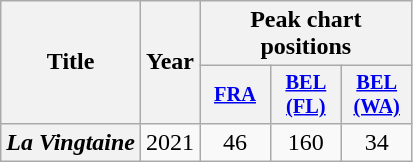<table class="wikitable plainrowheaders" style="text-align:center;">
<tr>
<th scope=col rowspan=2>Title</th>
<th scope=col rowspan=2>Year</th>
<th scope=col colspan=4>Peak chart positions</th>
</tr>
<tr>
<th scope=col style="width:3em;font-size:85%;"><a href='#'>FRA</a><br></th>
<th scope=col style="width:3em;font-size:85%;"><a href='#'>BEL<br>(FL)</a><br></th>
<th scope=col style="width:3em;font-size:85%;"><a href='#'>BEL<br>(WA)</a><br></th>
</tr>
<tr>
<th scope=row><em>La Vingtaine</em></th>
<td>2021</td>
<td>46</td>
<td>160</td>
<td>34</td>
</tr>
</table>
